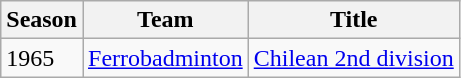<table class="wikitable">
<tr>
<th>Season</th>
<th>Team</th>
<th>Title</th>
</tr>
<tr>
<td>1965</td>
<td><a href='#'>Ferrobadminton</a></td>
<td><a href='#'>Chilean 2nd division</a></td>
</tr>
</table>
